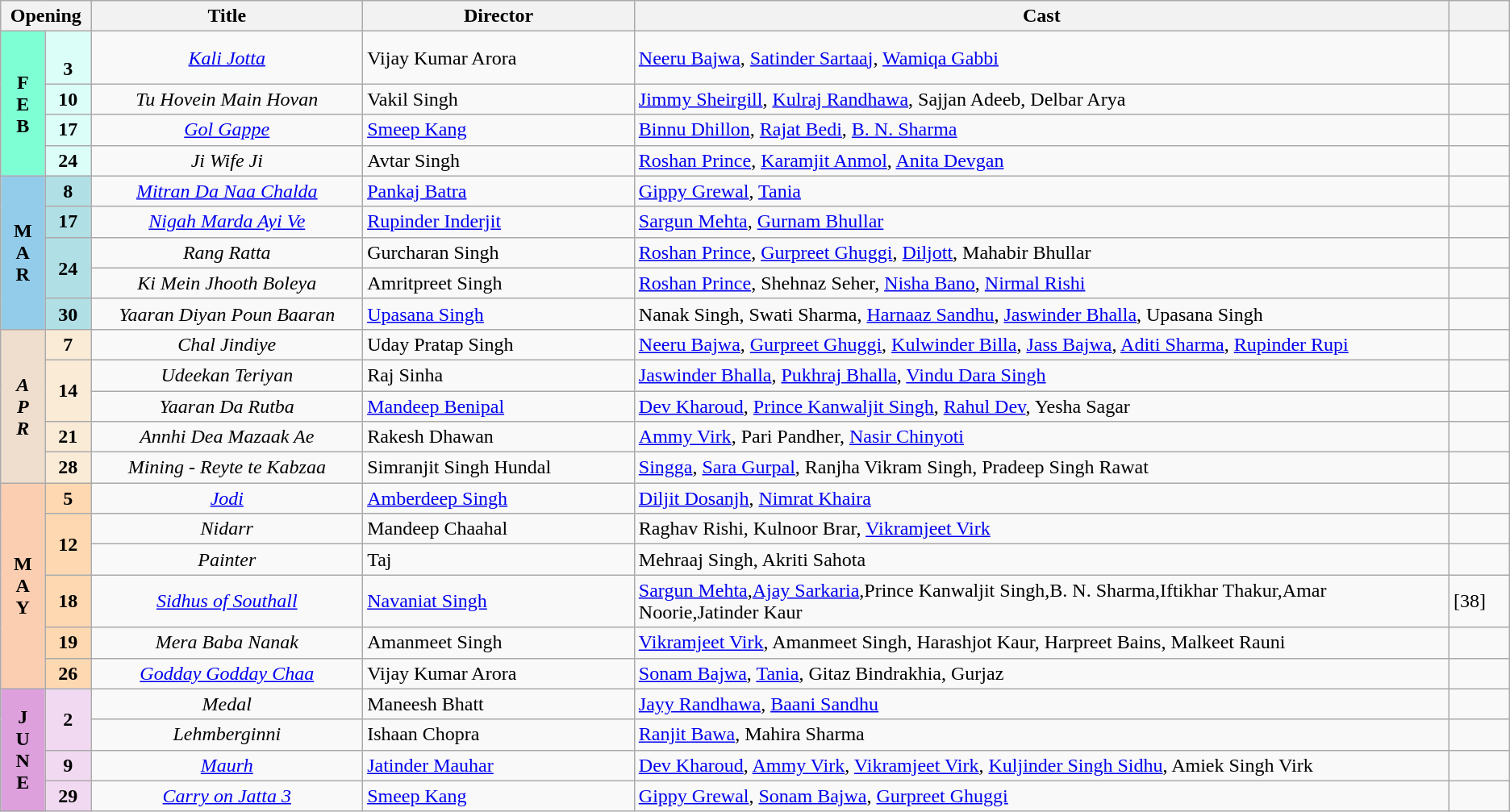<table class="wikitable sortable">
<tr>
<th colspan="2" style="width:6%">Opening</th>
<th style="width:18%">Title</th>
<th style="width:18%">Director</th>
<th>Cast</th>
<th style="width:4%;"></th>
</tr>
<tr>
<th rowspan="4" style="text-align:center; background:#7FFFD4; textcolor:#000;">F<br>E<br>B</th>
<td rowspan="1" style="text-align:center;background:#dbfff8;"><br><strong>3</strong></td>
<td style="text-align:center;"><em><a href='#'>Kali Jotta</a></em></td>
<td>Vijay Kumar Arora</td>
<td><a href='#'>Neeru Bajwa</a>, <a href='#'>Satinder Sartaaj</a>, <a href='#'>Wamiqa Gabbi</a></td>
<td></td>
</tr>
<tr>
<td rowspan="1" style="text-align:center;background:#dbfff8;"><strong>10</strong></td>
<td style="text-align:center;"><em>Tu Hovein Main Hovan</em></td>
<td>Vakil Singh</td>
<td><a href='#'>Jimmy Sheirgill</a>, <a href='#'>Kulraj Randhawa</a>, Sajjan Adeeb, Delbar Arya</td>
<td></td>
</tr>
<tr>
<td rowspan="1" style="text-align:center;background:#dbfff8;"><strong>17</strong></td>
<td style="text-align:center"><em><a href='#'>Gol Gappe</a></em></td>
<td><a href='#'>Smeep Kang</a></td>
<td><a href='#'>Binnu Dhillon</a>, <a href='#'>Rajat Bedi</a>, <a href='#'>B. N. Sharma</a></td>
<td></td>
</tr>
<tr>
<td rowspan="1" style="text-align:center;background:#dbfff8;"><strong>24</strong></td>
<td style="text-align: center;"><em>Ji Wife Ji</em></td>
<td>Avtar Singh</td>
<td><a href='#'>Roshan Prince</a>, <a href='#'>Karamjit Anmol</a>, <a href='#'>Anita Devgan</a></td>
<td></td>
</tr>
<tr March>
<td rowspan="5" style="text-align:center; background:#93CCEA; textcolor:#000;"><strong>M<br>A<br>R</strong></td>
<td rowspan="1" style="text-align:center;background:#B0E0E6;"><strong>8</strong></td>
<td style="text-align:center;"><em><a href='#'>Mitran Da Naa Chalda</a></em></td>
<td><a href='#'>Pankaj Batra</a></td>
<td><a href='#'>Gippy Grewal</a>, <a href='#'>Tania</a></td>
<td></td>
</tr>
<tr>
<td rowspan="1" style="text-align:center;background:#B0E0E6;"><strong>17</strong></td>
<td style="text-align:center;"><em><a href='#'>Nigah Marda Ayi Ve</a></em></td>
<td><a href='#'>Rupinder Inderjit</a></td>
<td><a href='#'>Sargun Mehta</a>, <a href='#'>Gurnam Bhullar</a></td>
<td></td>
</tr>
<tr>
<td rowspan="2" style="text-align:center;background:#B0E0E6;"><strong>24</strong></td>
<td style="text-align:center;"><em>Rang Ratta</em></td>
<td>Gurcharan Singh</td>
<td><a href='#'>Roshan Prince</a>, <a href='#'>Gurpreet Ghuggi</a>, <a href='#'>Diljott</a>, Mahabir Bhullar</td>
<td></td>
</tr>
<tr>
<td style="text-align: center;"><em>Ki Mein Jhooth Boleya</em></td>
<td>Amritpreet Singh</td>
<td><a href='#'>Roshan Prince</a>, Shehnaz Seher, <a href='#'>Nisha Bano</a>, <a href='#'>Nirmal Rishi</a></td>
<td></td>
</tr>
<tr>
<td rowspan="1" style="text-align:center;background:#B0E0E6;"><strong>30</strong></td>
<td style="text-align:center;"><em>Yaaran Diyan Poun Baaran</em></td>
<td><a href='#'>Upasana Singh</a></td>
<td>Nanak Singh, Swati Sharma, <a href='#'>Harnaaz Sandhu</a>, <a href='#'>Jaswinder Bhalla</a>, Upasana Singh</td>
<td></td>
</tr>
<tr April>
<th rowspan="5" style="text-align:center; background:#EFDECD; textcolor:#000;"><em>A<br>P<br>R</em></th>
<td rowspan="1" style="text-align:center;background:#FAEBD7"><strong>7</strong></td>
<td style="text-align:center;"><em>Chal Jindiye</em></td>
<td>Uday Pratap Singh</td>
<td><a href='#'>Neeru Bajwa</a>, <a href='#'>Gurpreet Ghuggi</a>, <a href='#'>Kulwinder Billa</a>, <a href='#'>Jass Bajwa</a>, <a href='#'>Aditi Sharma</a>, <a href='#'>Rupinder Rupi</a></td>
<td></td>
</tr>
<tr>
<td rowspan="2" style="text-align:center;background:#FAEBD7;"><strong>14</strong></td>
<td style="text-align:center;"><em>Udeekan Teriyan</em></td>
<td>Raj Sinha</td>
<td><a href='#'>Jaswinder Bhalla</a>, <a href='#'>Pukhraj Bhalla</a>, <a href='#'>Vindu Dara Singh</a></td>
<td></td>
</tr>
<tr>
<td style="text-align:center;"><em>Yaaran Da Rutba</em></td>
<td><a href='#'>Mandeep Benipal</a></td>
<td><a href='#'>Dev Kharoud</a>, <a href='#'>Prince Kanwaljit Singh</a>, <a href='#'>Rahul Dev</a>, Yesha Sagar</td>
<td></td>
</tr>
<tr>
<td rowspan="1" style="text-align:center;background:#FAEBD7;"><strong>21</strong></td>
<td style="text-align:center;"><em>Annhi Dea Mazaak Ae</em></td>
<td>Rakesh Dhawan</td>
<td><a href='#'>Ammy Virk</a>, Pari Pandher, <a href='#'>Nasir Chinyoti</a></td>
<td></td>
</tr>
<tr>
<td rowspan="1" style="text-align:center;background:#FAEBD7;"><strong>28</strong></td>
<td style="text-align:center;"><em>Mining - Reyte te Kabzaa</em></td>
<td>Simranjit Singh Hundal</td>
<td><a href='#'>Singga</a>, <a href='#'>Sara Gurpal</a>, Ranjha Vikram Singh, Pradeep Singh Rawat</td>
<td></td>
</tr>
<tr May>
<td rowspan="6" style="text-align:center; background:#FBCEB1; textcolor:#000;"><strong>M<br>A<br>Y</strong></td>
<td rowspan="1" style="text-align:center;background:#FED8B1;"><strong>5</strong></td>
<td style="text-align:center;"><em><a href='#'>Jodi</a></em></td>
<td><a href='#'>Amberdeep Singh</a></td>
<td><a href='#'>Diljit Dosanjh</a>, <a href='#'>Nimrat Khaira</a></td>
<td></td>
</tr>
<tr>
<td rowspan="2" style="text-align:center;background:#FED8B1;"><strong>12</strong></td>
<td style="text-align:center;"><em>Nidarr</em></td>
<td>Mandeep Chaahal</td>
<td>Raghav Rishi, Kulnoor Brar, <a href='#'>Vikramjeet Virk</a></td>
<td></td>
</tr>
<tr>
<td style="text-align:center;"><em>Painter</em></td>
<td>Taj</td>
<td>Mehraaj Singh, Akriti Sahota</td>
<td></td>
</tr>
<tr>
<td rowspan="1" style="text-align:center;background:#FED8B1;"><strong>18</strong></td>
<td style="text-align:center;"><em><a href='#'>Sidhus of Southall</a></em></td>
<td><a href='#'>Navaniat Singh</a></td>
<td><a href='#'>Sargun Mehta</a>,<a href='#'>Ajay Sarkaria</a>,Prince Kanwaljit Singh,B. N. Sharma,Iftikhar Thakur,Amar Noorie,Jatinder Kaur</td>
<td>[38]</td>
</tr>
<tr>
<td rowspan="1" style="text-align:center;background:#FED8B1;"><strong>19</strong></td>
<td style="text-align:center;"><em>Mera Baba Nanak</em></td>
<td>Amanmeet Singh</td>
<td><a href='#'>Vikramjeet Virk</a>, Amanmeet Singh, Harashjot Kaur, Harpreet Bains, Malkeet Rauni</td>
<td></td>
</tr>
<tr>
<td rowspan="1" style="text-align:center;background:#FED8B1;"><strong>26</strong></td>
<td style="text-align:center;"><em><a href='#'>Godday Godday Chaa</a></em></td>
<td>Vijay Kumar Arora</td>
<td><a href='#'>Sonam Bajwa</a>, <a href='#'>Tania</a>, Gitaz Bindrakhia, Gurjaz</td>
<td></td>
</tr>
<tr June>
<th rowspan="4" style="text-align:center; background:plum; textcolor:#000;">J<br>U<br>N<br>E</th>
<td rowspan="2" style="text-align:center;background:#f1daf1;"><strong>2</strong></td>
<td style="text-align:center;"><em>Medal</em></td>
<td>Maneesh Bhatt</td>
<td><a href='#'>Jayy Randhawa</a>, <a href='#'>Baani Sandhu</a></td>
<td></td>
</tr>
<tr>
<td style="text-align:center;"><em>Lehmberginni</em></td>
<td>Ishaan Chopra</td>
<td><a href='#'>Ranjit Bawa</a>, Mahira Sharma</td>
<td></td>
</tr>
<tr>
<td rowspan="1" style="text-align:center;background:#f1daf1;"><strong>9</strong></td>
<td style="text-align:center;"><em><a href='#'>Maurh</a></em></td>
<td><a href='#'>Jatinder Mauhar</a></td>
<td><a href='#'>Dev Kharoud</a>, <a href='#'>Ammy Virk</a>, <a href='#'>Vikramjeet Virk</a>, <a href='#'>Kuljinder Singh Sidhu</a>, Amiek Singh Virk</td>
<td></td>
</tr>
<tr>
<td rowspan="1" style="text-align:center;background:#f1daf1;"><strong>29</strong></td>
<td style="text-align:center;"><em><a href='#'>Carry on Jatta 3</a></em></td>
<td><a href='#'>Smeep Kang</a></td>
<td><a href='#'>Gippy Grewal</a>, <a href='#'>Sonam Bajwa</a>, <a href='#'>Gurpreet Ghuggi</a></td>
<td></td>
</tr>
</table>
